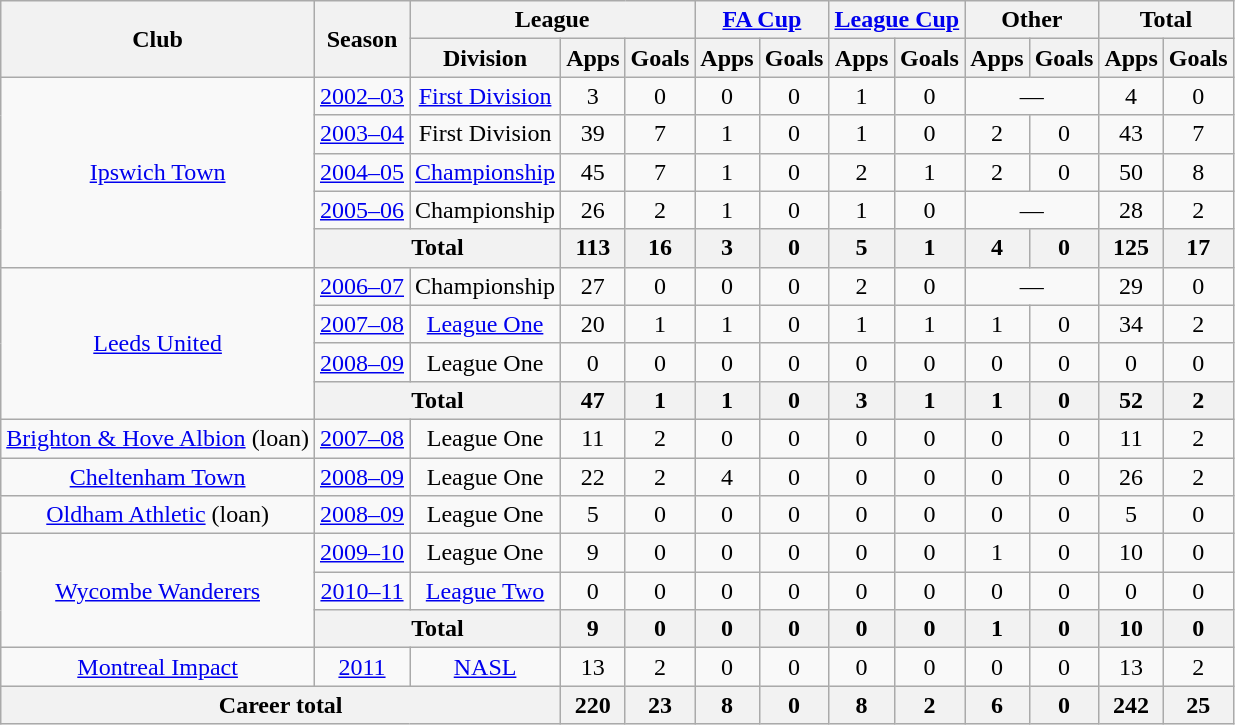<table class=wikitable style="text-align:center;">
<tr>
<th rowspan=2>Club</th>
<th rowspan=2>Season</th>
<th colspan=3>League</th>
<th colspan=2><a href='#'>FA Cup</a></th>
<th colspan=2><a href='#'>League Cup</a></th>
<th colspan=2>Other</th>
<th colspan=2>Total</th>
</tr>
<tr>
<th>Division</th>
<th>Apps</th>
<th>Goals</th>
<th>Apps</th>
<th>Goals</th>
<th>Apps</th>
<th>Goals</th>
<th>Apps</th>
<th>Goals</th>
<th>Apps</th>
<th>Goals</th>
</tr>
<tr>
<td rowspan=5><a href='#'>Ipswich Town</a></td>
<td><a href='#'>2002–03</a></td>
<td><a href='#'>First Division</a></td>
<td>3</td>
<td>0</td>
<td>0</td>
<td>0</td>
<td>1</td>
<td>0</td>
<td colspan="2">—</td>
<td>4</td>
<td>0</td>
</tr>
<tr>
<td><a href='#'>2003–04</a></td>
<td>First Division</td>
<td>39</td>
<td>7</td>
<td>1</td>
<td>0</td>
<td>1</td>
<td>0</td>
<td>2</td>
<td>0</td>
<td>43</td>
<td>7</td>
</tr>
<tr>
<td><a href='#'>2004–05</a></td>
<td><a href='#'>Championship</a></td>
<td>45</td>
<td>7</td>
<td>1</td>
<td>0</td>
<td>2</td>
<td>1</td>
<td>2</td>
<td>0</td>
<td>50</td>
<td>8</td>
</tr>
<tr>
<td><a href='#'>2005–06</a></td>
<td>Championship</td>
<td>26</td>
<td>2</td>
<td>1</td>
<td>0</td>
<td>1</td>
<td>0</td>
<td colspan="2">—</td>
<td>28</td>
<td>2</td>
</tr>
<tr>
<th colspan=2>Total</th>
<th>113</th>
<th>16</th>
<th>3</th>
<th>0</th>
<th>5</th>
<th>1</th>
<th>4</th>
<th>0</th>
<th>125</th>
<th>17</th>
</tr>
<tr>
<td rowspan=4><a href='#'>Leeds United</a></td>
<td><a href='#'>2006–07</a></td>
<td>Championship</td>
<td>27</td>
<td>0</td>
<td>0</td>
<td>0</td>
<td>2</td>
<td>0</td>
<td colspan="2">—</td>
<td>29</td>
<td>0</td>
</tr>
<tr>
<td><a href='#'>2007–08</a></td>
<td><a href='#'>League One</a></td>
<td>20</td>
<td>1</td>
<td>1</td>
<td>0</td>
<td>1</td>
<td>1</td>
<td>1</td>
<td>0</td>
<td>34</td>
<td>2</td>
</tr>
<tr>
<td><a href='#'>2008–09</a></td>
<td>League One</td>
<td>0</td>
<td>0</td>
<td>0</td>
<td>0</td>
<td>0</td>
<td>0</td>
<td>0</td>
<td>0</td>
<td>0</td>
<td>0</td>
</tr>
<tr>
<th colspan=2>Total</th>
<th>47</th>
<th>1</th>
<th>1</th>
<th>0</th>
<th>3</th>
<th>1</th>
<th>1</th>
<th>0</th>
<th>52</th>
<th>2</th>
</tr>
<tr>
<td><a href='#'>Brighton & Hove Albion</a> (loan)</td>
<td><a href='#'>2007–08</a></td>
<td>League One</td>
<td>11</td>
<td>2</td>
<td>0</td>
<td>0</td>
<td>0</td>
<td>0</td>
<td>0</td>
<td>0</td>
<td>11</td>
<td>2</td>
</tr>
<tr>
<td><a href='#'>Cheltenham Town</a></td>
<td><a href='#'>2008–09</a></td>
<td>League One</td>
<td>22</td>
<td>2</td>
<td>4</td>
<td>0</td>
<td>0</td>
<td>0</td>
<td>0</td>
<td>0</td>
<td>26</td>
<td>2</td>
</tr>
<tr>
<td><a href='#'>Oldham Athletic</a> (loan)</td>
<td><a href='#'>2008–09</a></td>
<td>League One</td>
<td>5</td>
<td>0</td>
<td>0</td>
<td>0</td>
<td>0</td>
<td>0</td>
<td>0</td>
<td>0</td>
<td>5</td>
<td>0</td>
</tr>
<tr>
<td rowspan=3><a href='#'>Wycombe Wanderers</a></td>
<td><a href='#'>2009–10</a></td>
<td>League One</td>
<td>9</td>
<td>0</td>
<td>0</td>
<td>0</td>
<td>0</td>
<td>0</td>
<td>1</td>
<td>0</td>
<td>10</td>
<td>0</td>
</tr>
<tr>
<td><a href='#'>2010–11</a></td>
<td><a href='#'>League Two</a></td>
<td>0</td>
<td>0</td>
<td>0</td>
<td>0</td>
<td>0</td>
<td>0</td>
<td>0</td>
<td>0</td>
<td>0</td>
<td>0</td>
</tr>
<tr>
<th colspan=2>Total</th>
<th>9</th>
<th>0</th>
<th>0</th>
<th>0</th>
<th>0</th>
<th>0</th>
<th>1</th>
<th>0</th>
<th>10</th>
<th>0</th>
</tr>
<tr>
<td><a href='#'>Montreal Impact</a></td>
<td><a href='#'>2011</a></td>
<td><a href='#'>NASL</a></td>
<td>13</td>
<td>2</td>
<td>0</td>
<td>0</td>
<td>0</td>
<td>0</td>
<td>0</td>
<td>0</td>
<td>13</td>
<td>2</td>
</tr>
<tr>
<th colspan=3>Career total</th>
<th>220</th>
<th>23</th>
<th>8</th>
<th>0</th>
<th>8</th>
<th>2</th>
<th>6</th>
<th>0</th>
<th>242</th>
<th>25</th>
</tr>
</table>
